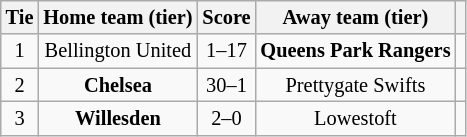<table class="wikitable" style="text-align:center; font-size:85%">
<tr>
<th>Tie</th>
<th>Home team (tier)</th>
<th>Score</th>
<th>Away team (tier)</th>
<th></th>
</tr>
<tr>
<td align="center">1</td>
<td>Bellington United</td>
<td align="center">1–17</td>
<td><strong>Queens Park Rangers</strong></td>
<td></td>
</tr>
<tr>
<td align="center">2</td>
<td><strong>Chelsea</strong></td>
<td align="center">30–1</td>
<td>Prettygate Swifts</td>
<td></td>
</tr>
<tr>
<td align="center">3</td>
<td><strong>Willesden</strong></td>
<td align="center">2–0</td>
<td>Lowestoft</td>
<td></td>
</tr>
</table>
